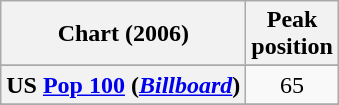<table class="wikitable sortable plainrowheaders" style="text-align:center;">
<tr>
<th scope="col">Chart (2006)</th>
<th scope="col">Peak<br>position</th>
</tr>
<tr>
</tr>
<tr>
</tr>
<tr>
</tr>
<tr>
<th scope="row">US <a href='#'>Pop 100</a> (<a href='#'><em>Billboard</em></a>)</th>
<td>65</td>
</tr>
<tr>
</tr>
<tr>
</tr>
</table>
